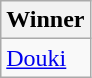<table class="wikitable">
<tr>
<th>Winner</th>
</tr>
<tr>
<td><a href='#'>Douki</a></td>
</tr>
</table>
